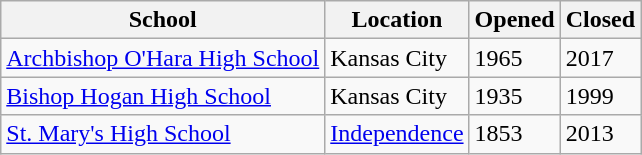<table class="wikitable">
<tr>
<th>School</th>
<th>Location</th>
<th>Opened</th>
<th>Closed</th>
</tr>
<tr>
<td><a href='#'>Archbishop O'Hara High School</a></td>
<td>Kansas City</td>
<td>1965</td>
<td>2017</td>
</tr>
<tr>
<td><a href='#'>Bishop Hogan High School</a></td>
<td>Kansas City</td>
<td>1935</td>
<td>1999</td>
</tr>
<tr>
<td><a href='#'>St. Mary's High School</a></td>
<td><a href='#'>Independence</a></td>
<td>1853</td>
<td>2013</td>
</tr>
</table>
